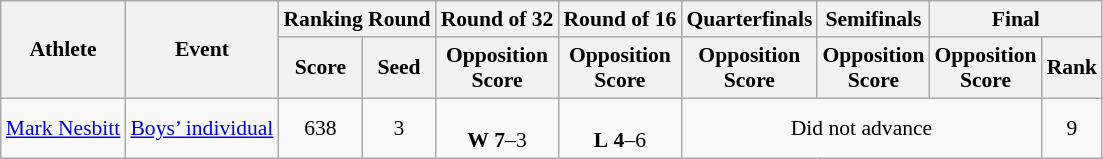<table class="wikitable" border="1" style="font-size:90%">
<tr>
<th rowspan=2>Athlete</th>
<th rowspan=2>Event</th>
<th colspan=2>Ranking Round</th>
<th>Round of 32</th>
<th>Round of 16</th>
<th>Quarterfinals</th>
<th>Semifinals</th>
<th colspan=2>Final</th>
</tr>
<tr>
<th>Score</th>
<th>Seed</th>
<th>Opposition<br>Score</th>
<th>Opposition<br>Score</th>
<th>Opposition<br>Score</th>
<th>Opposition<br>Score</th>
<th>Opposition<br>Score</th>
<th>Rank</th>
</tr>
<tr>
<td><a href='#'>Mark Nesbitt</a></td>
<td><a href='#'>Boys’ individual</a></td>
<td align=center>638</td>
<td align=center>3</td>
<td align=center> <br> <strong>W</strong> <strong>7</strong>–3</td>
<td align=center> <br> <strong>L</strong> <strong>4</strong>–6</td>
<td colspan=3 align=center>Did not advance</td>
<td align=center>9</td>
</tr>
</table>
